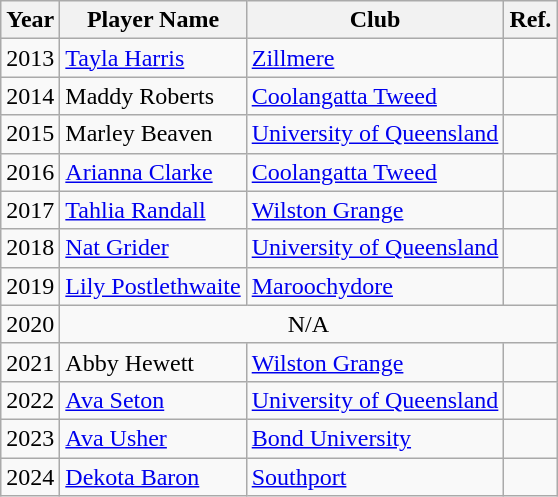<table class="wikitable sortable">
<tr>
<th>Year</th>
<th>Player Name</th>
<th>Club</th>
<th class="unsortable">Ref.</th>
</tr>
<tr>
<td>2013</td>
<td><a href='#'>Tayla Harris</a></td>
<td><a href='#'>Zillmere</a></td>
<td></td>
</tr>
<tr>
<td>2014</td>
<td>Maddy Roberts</td>
<td><a href='#'>Coolangatta Tweed</a></td>
<td></td>
</tr>
<tr>
<td>2015</td>
<td>Marley Beaven</td>
<td><a href='#'>University of Queensland</a></td>
<td></td>
</tr>
<tr>
<td>2016</td>
<td><a href='#'>Arianna Clarke</a></td>
<td><a href='#'>Coolangatta Tweed</a></td>
<td></td>
</tr>
<tr>
<td>2017</td>
<td><a href='#'>Tahlia Randall</a></td>
<td><a href='#'>Wilston Grange</a></td>
<td></td>
</tr>
<tr>
<td>2018</td>
<td><a href='#'>Nat Grider</a></td>
<td><a href='#'>University of Queensland</a></td>
<td></td>
</tr>
<tr>
<td>2019</td>
<td><a href='#'>Lily Postlethwaite</a></td>
<td><a href='#'>Maroochydore</a></td>
<td></td>
</tr>
<tr>
<td>2020</td>
<td align=center colspan=3>N/A</td>
</tr>
<tr>
<td>2021</td>
<td>Abby Hewett</td>
<td><a href='#'>Wilston Grange</a></td>
<td></td>
</tr>
<tr>
<td>2022</td>
<td><a href='#'>Ava Seton</a></td>
<td><a href='#'>University of Queensland</a></td>
<td></td>
</tr>
<tr>
<td>2023</td>
<td><a href='#'>Ava Usher</a></td>
<td><a href='#'>Bond University</a></td>
<td></td>
</tr>
<tr>
<td>2024</td>
<td><a href='#'>Dekota Baron</a></td>
<td><a href='#'>Southport</a></td>
<td></td>
</tr>
</table>
